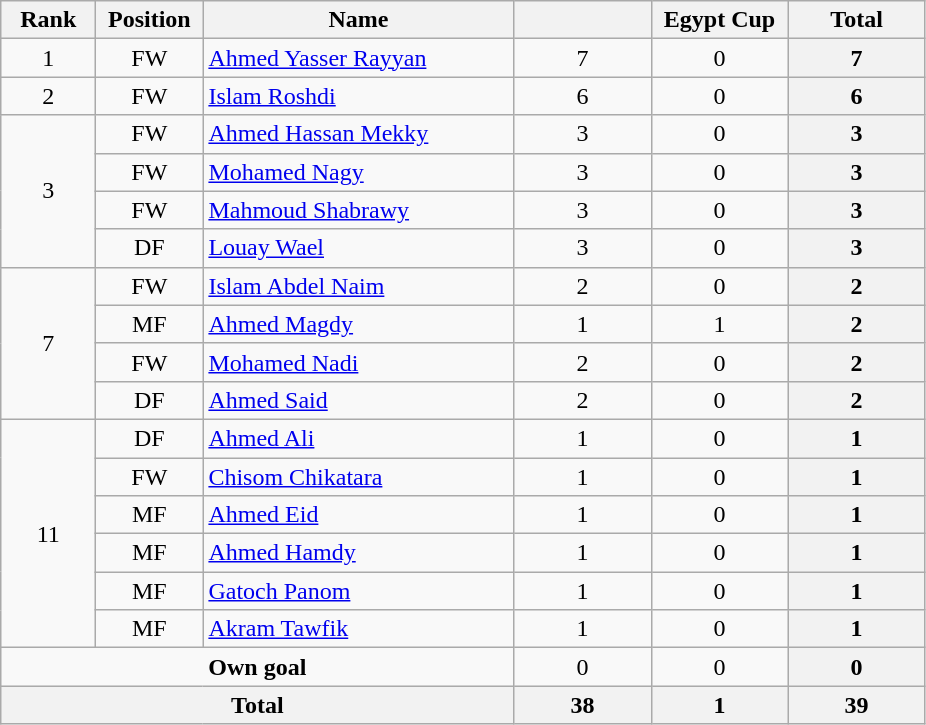<table class=wikitable style=text-align:center;>
<tr>
<th style=width:56px;>Rank</th>
<th style=width:64px;>Position</th>
<th style=width:200px;>Name</th>
<th style=width:84px;></th>
<th style=width:84px;>Egypt Cup</th>
<th style=width:84px;>Total</th>
</tr>
<tr>
<td>1</td>
<td>FW</td>
<td align=left> <a href='#'>Ahmed Yasser Rayyan</a></td>
<td>7</td>
<td>0</td>
<th>7</th>
</tr>
<tr>
<td>2</td>
<td>FW</td>
<td align=left> <a href='#'>Islam Roshdi</a></td>
<td>6</td>
<td>0</td>
<th>6</th>
</tr>
<tr>
<td rowspan=4>3</td>
<td>FW</td>
<td align=left> <a href='#'>Ahmed Hassan Mekky</a></td>
<td>3</td>
<td>0</td>
<th>3</th>
</tr>
<tr>
<td>FW</td>
<td align=left> <a href='#'>Mohamed Nagy</a></td>
<td>3</td>
<td>0</td>
<th>3</th>
</tr>
<tr>
<td>FW</td>
<td align=left> <a href='#'>Mahmoud Shabrawy</a></td>
<td>3</td>
<td>0</td>
<th>3</th>
</tr>
<tr>
<td>DF</td>
<td align=left> <a href='#'>Louay Wael</a></td>
<td>3</td>
<td>0</td>
<th>3</th>
</tr>
<tr>
<td rowspan=4>7</td>
<td>FW</td>
<td align=left> <a href='#'>Islam Abdel Naim</a></td>
<td>2</td>
<td>0</td>
<th>2</th>
</tr>
<tr>
<td>MF</td>
<td align=left> <a href='#'>Ahmed Magdy</a></td>
<td>1</td>
<td>1</td>
<th>2</th>
</tr>
<tr>
<td>FW</td>
<td align=left> <a href='#'>Mohamed Nadi</a></td>
<td>2</td>
<td>0</td>
<th>2</th>
</tr>
<tr>
<td>DF</td>
<td align=left> <a href='#'>Ahmed Said</a></td>
<td>2</td>
<td>0</td>
<th>2</th>
</tr>
<tr>
<td rowspan=6>11</td>
<td>DF</td>
<td align=left> <a href='#'>Ahmed Ali</a></td>
<td>1</td>
<td>0</td>
<th>1</th>
</tr>
<tr>
<td>FW</td>
<td align=left> <a href='#'>Chisom Chikatara</a></td>
<td>1</td>
<td>0</td>
<th>1</th>
</tr>
<tr>
<td>MF</td>
<td align=left> <a href='#'>Ahmed Eid</a></td>
<td>1</td>
<td>0</td>
<th>1</th>
</tr>
<tr>
<td>MF</td>
<td align=left> <a href='#'>Ahmed Hamdy</a></td>
<td>1</td>
<td>0</td>
<th>1</th>
</tr>
<tr>
<td>MF</td>
<td align=left> <a href='#'>Gatoch Panom</a></td>
<td>1</td>
<td>0</td>
<th>1</th>
</tr>
<tr>
<td>MF</td>
<td align=left> <a href='#'>Akram Tawfik</a></td>
<td>1</td>
<td>0</td>
<th>1</th>
</tr>
<tr>
<td colspan=3><strong>Own goal</strong></td>
<td>0</td>
<td>0</td>
<th>0</th>
</tr>
<tr>
<th colspan=3>Total</th>
<th>38</th>
<th>1</th>
<th>39</th>
</tr>
</table>
